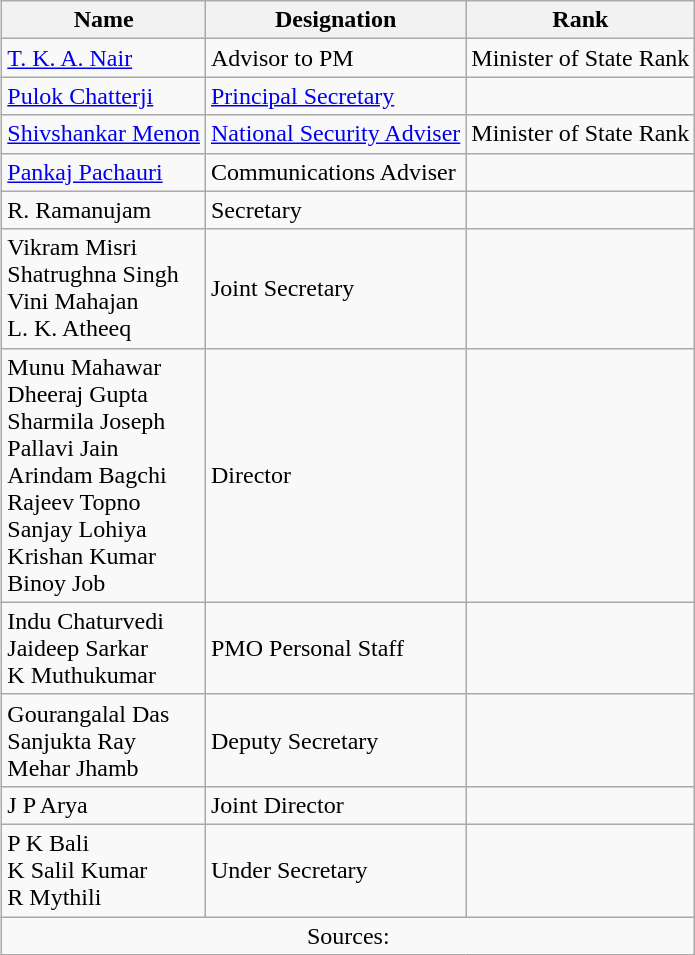<table class="wikitable" style="margin:1ex 0 1ex 1ex;">
<tr>
<th>Name</th>
<th>Designation</th>
<th>Rank</th>
</tr>
<tr>
<td><a href='#'>T. K. A. Nair</a></td>
<td>Advisor to PM</td>
<td>Minister of State Rank</td>
</tr>
<tr>
<td><a href='#'>Pulok Chatterji</a></td>
<td><a href='#'>Principal Secretary</a></td>
<td></td>
</tr>
<tr>
<td><a href='#'>Shivshankar Menon</a></td>
<td><a href='#'>National Security Adviser</a></td>
<td>Minister of State Rank</td>
</tr>
<tr>
<td><a href='#'>Pankaj Pachauri</a></td>
<td>Communications Adviser</td>
<td></td>
</tr>
<tr>
<td>R. Ramanujam</td>
<td>Secretary</td>
<td></td>
</tr>
<tr>
<td>Vikram Misri<br>Shatrughna Singh<br>Vini Mahajan<br>L. K. Atheeq</td>
<td>Joint Secretary</td>
<td></td>
</tr>
<tr>
<td>Munu Mahawar<br>Dheeraj Gupta<br>Sharmila Joseph<br>Pallavi Jain<br>Arindam Bagchi<br>Rajeev Topno<br>Sanjay Lohiya<br>Krishan Kumar<br>Binoy Job</td>
<td>Director</td>
<td></td>
</tr>
<tr>
<td>Indu Chaturvedi<br>Jaideep Sarkar<br>K Muthukumar</td>
<td>PMO Personal Staff</td>
<td></td>
</tr>
<tr>
<td>Gourangalal Das<br>Sanjukta Ray<br>Mehar Jhamb</td>
<td>Deputy Secretary</td>
<td></td>
</tr>
<tr>
<td>J P Arya</td>
<td>Joint Director</td>
<td></td>
</tr>
<tr>
<td>P K Bali<br>K Salil Kumar<br>R Mythili</td>
<td>Under Secretary</td>
<td></td>
</tr>
<tr>
<td colspan="3" style="text-align:center;">Sources: </td>
</tr>
</table>
